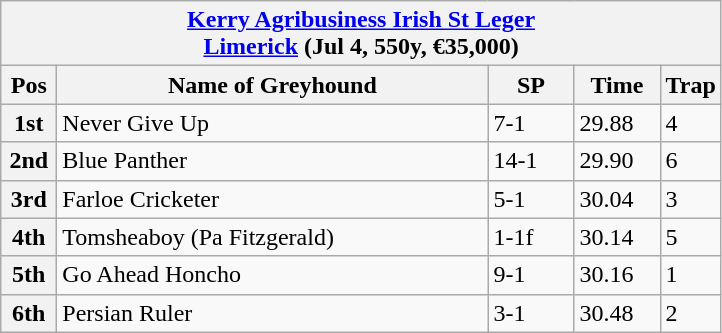<table class="wikitable">
<tr>
<th colspan="6"><a href='#'>Kerry Agribusiness Irish St Leger</a><br> <a href='#'>Limerick</a> (Jul 4, 550y, €35,000)</th>
</tr>
<tr>
<th width=30>Pos</th>
<th width=280>Name of Greyhound</th>
<th width=50>SP</th>
<th width=50>Time</th>
<th width=30>Trap</th>
</tr>
<tr>
<th>1st</th>
<td>Never Give Up </td>
<td>7-1</td>
<td>29.88</td>
<td>4</td>
</tr>
<tr>
<th>2nd</th>
<td>Blue Panther</td>
<td>14-1</td>
<td>29.90</td>
<td>6</td>
</tr>
<tr>
<th>3rd</th>
<td>Farloe Cricketer</td>
<td>5-1</td>
<td>30.04</td>
<td>3</td>
</tr>
<tr>
<th>4th</th>
<td>Tomsheaboy (Pa Fitzgerald)</td>
<td>1-1f</td>
<td>30.14</td>
<td>5</td>
</tr>
<tr>
<th>5th</th>
<td>Go Ahead Honcho</td>
<td>9-1</td>
<td>30.16</td>
<td>1</td>
</tr>
<tr>
<th>6th</th>
<td>Persian Ruler</td>
<td>3-1</td>
<td>30.48</td>
<td>2</td>
</tr>
</table>
